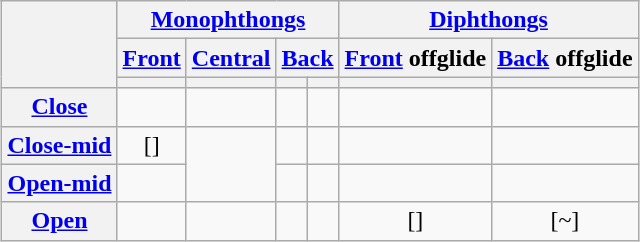<table class="wikitable" style="margin: 1em auto; text-align: center;">
<tr>
<th rowspan="3" align="center"></th>
<th colspan="4" align="center"><a href='#'>Monophthongs</a></th>
<th colspan="2" align="center"><a href='#'>Diphthongs</a></th>
</tr>
<tr>
<th align="center"><a href='#'>Front</a></th>
<th align="center"><a href='#'>Central</a></th>
<th colspan="2" align="center"><a href='#'>Back</a></th>
<th align="center"><a href='#'>Front</a> offglide</th>
<th align="center"><a href='#'>Back</a> offglide</th>
</tr>
<tr>
<th align="center"></th>
<th align="center"></th>
<th></th>
<th></th>
<th align="center"></th>
<th align="center"></th>
</tr>
<tr>
<th align="center"><a href='#'>Close</a></th>
<td align="center"></td>
<td align="center"></td>
<td align="center"></td>
<td align="center"></td>
<td align="center"></td>
<td align="center"></td>
</tr>
<tr>
<th align="center"><a href='#'>Close-mid</a></th>
<td align="center"> []</td>
<td rowspan="2" align="center"></td>
<td align="center"></td>
<td align="center"></td>
<td align="center"></td>
<td align="center"></td>
</tr>
<tr>
<th align="center"><a href='#'>Open-mid</a></th>
<td align="center"></td>
<td align="center"></td>
<td align="center"></td>
<td align="center"></td>
<td align="center"></td>
</tr>
<tr>
<th align="center"><a href='#'>Open</a></th>
<td align="center"></td>
<td align="center"></td>
<td align="center"></td>
<td align="center"></td>
<td align="center"> []</td>
<td align="center"> [~]</td>
</tr>
</table>
